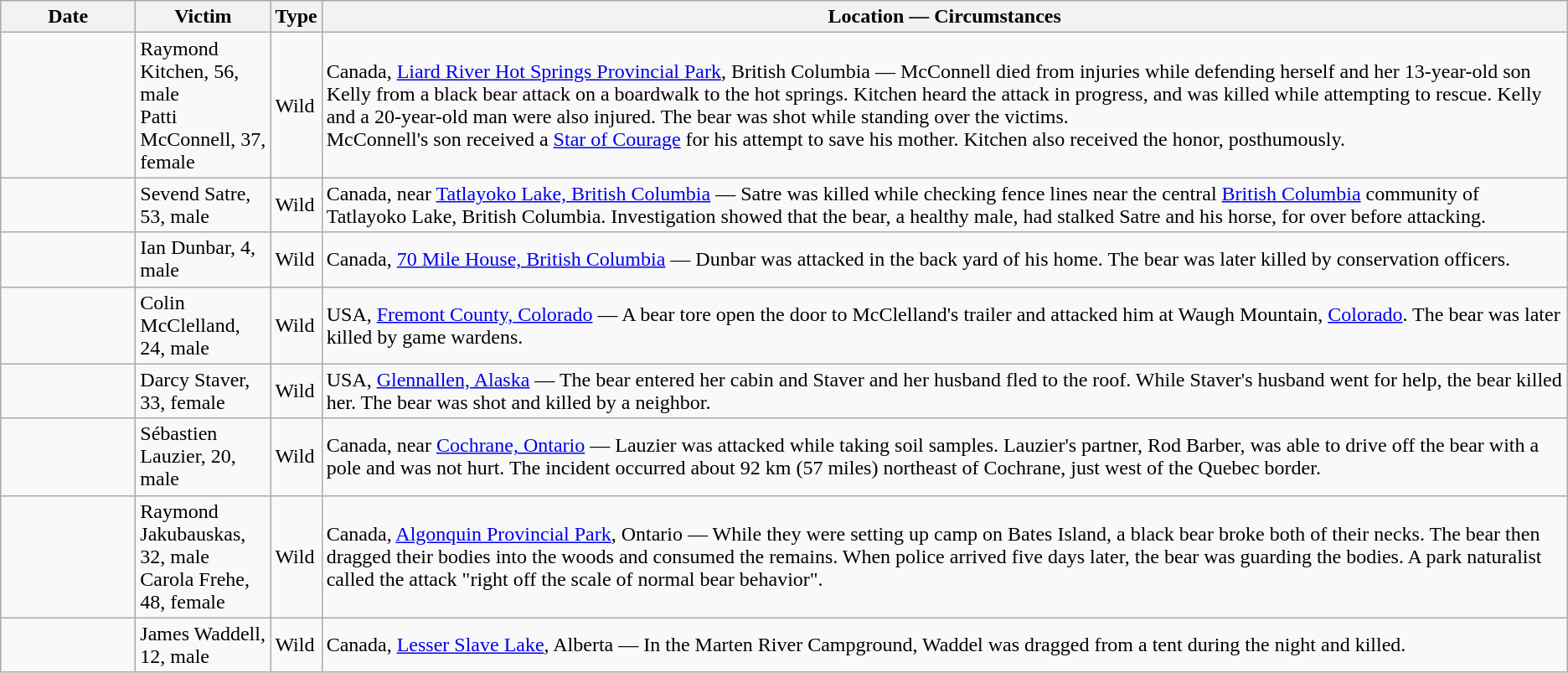<table class="wikitable sortable">
<tr>
<th style="width:100px;">Date</th>
<th style="width:100px;" class="unsortable">Victim</th>
<th class="unsortable">Type</th>
<th class=unsortable>Location — Circumstances</th>
</tr>
<tr>
<td></td>
<td>Raymond Kitchen, 56, male<br>Patti McConnell, 37, female</td>
<td>Wild</td>
<td>Canada, <a href='#'>Liard River Hot Springs Provincial Park</a>, British Columbia — McConnell died from injuries while defending herself and her 13-year-old son Kelly from a black bear attack on a boardwalk to the hot springs. Kitchen heard the attack in progress, and was killed while attempting to rescue. Kelly and a 20-year-old man were also injured. The bear was shot while standing over the victims.<br>McConnell's son received a <a href='#'>Star of Courage</a> for his attempt to save his mother. Kitchen also received the honor, posthumously.</td>
</tr>
<tr>
<td></td>
<td>Sevend Satre, 53, male</td>
<td>Wild</td>
<td>Canada, near <a href='#'>Tatlayoko Lake, British Columbia</a> — Satre was killed while checking fence lines near the central <a href='#'>British Columbia</a> community of Tatlayoko Lake, British Columbia. Investigation showed that the bear, a healthy male, had stalked Satre and his horse, for over  before attacking.</td>
</tr>
<tr>
<td></td>
<td>Ian Dunbar, 4, male</td>
<td>Wild</td>
<td>Canada, <a href='#'>70 Mile House, British Columbia</a> — Dunbar was attacked in the back yard of his home. The bear was later killed by conservation officers.</td>
</tr>
<tr>
<td></td>
<td>Colin McClelland, 24, male</td>
<td>Wild</td>
<td>USA, <a href='#'>Fremont County, Colorado</a> — A bear tore open the door to McClelland's trailer and attacked him at Waugh Mountain, <a href='#'>Colorado</a>. The bear was later killed by game wardens.</td>
</tr>
<tr>
<td></td>
<td>Darcy Staver, 33, female</td>
<td>Wild</td>
<td>USA, <a href='#'>Glennallen, Alaska</a> — The bear entered her cabin and Staver and her husband fled to the roof. While Staver's husband went for help, the bear killed her. The bear was shot and killed by a neighbor.</td>
</tr>
<tr>
<td></td>
<td>Sébastien Lauzier, 20, male</td>
<td>Wild</td>
<td>Canada, near <a href='#'>Cochrane, Ontario</a> — Lauzier was attacked while taking soil samples. Lauzier's partner, Rod Barber, was able to drive off the bear with a pole and was not hurt. The incident occurred about 92 km (57 miles) northeast of Cochrane, just west of the Quebec border.</td>
</tr>
<tr>
<td></td>
<td>Raymond Jakubauskas, 32, male<br>Carola Frehe, 48, female</td>
<td>Wild</td>
<td>Canada, <a href='#'>Algonquin Provincial Park</a>, Ontario — While they were setting up camp on Bates Island, a black bear broke both of their necks. The bear then dragged their bodies into the woods and consumed the remains. When police arrived five days later, the bear was guarding the bodies. A park naturalist called the attack "right off the scale of normal bear behavior".</td>
</tr>
<tr>
<td></td>
<td>James Waddell, 12, male</td>
<td>Wild</td>
<td>Canada, <a href='#'>Lesser Slave Lake</a>, Alberta — In the Marten River Campground, Waddel was dragged from a tent during the night and killed.</td>
</tr>
</table>
